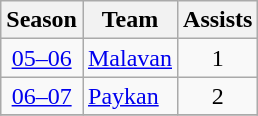<table class="wikitable" style="text-align: center;">
<tr>
<th>Season</th>
<th>Team</th>
<th>Assists</th>
</tr>
<tr>
<td><a href='#'>05–06</a></td>
<td align="left"><a href='#'>Malavan</a></td>
<td>1</td>
</tr>
<tr>
<td><a href='#'>06–07</a></td>
<td align="left"><a href='#'>Paykan</a></td>
<td>2</td>
</tr>
<tr>
</tr>
</table>
